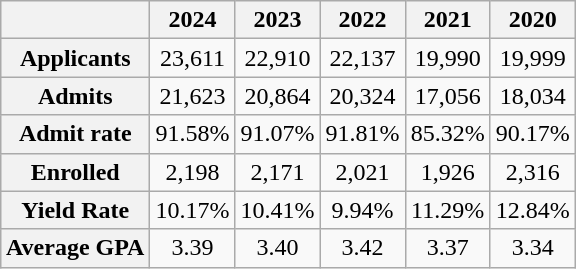<table class="wikitable" style="float:right; margin:10px; text-align:center; margin:auto">
<tr>
<th> </th>
<th>2024</th>
<th>2023</th>
<th>2022</th>
<th>2021</th>
<th>2020</th>
</tr>
<tr style="text-align:center;">
<th>Applicants</th>
<td>23,611</td>
<td>22,910</td>
<td>22,137</td>
<td>19,990</td>
<td>19,999</td>
</tr>
<tr style="text-align:center;">
<th>Admits</th>
<td>21,623</td>
<td>20,864</td>
<td>20,324</td>
<td>17,056</td>
<td>18,034</td>
</tr>
<tr style="text-align:center;">
<th>Admit rate</th>
<td>91.58%</td>
<td>91.07%</td>
<td>91.81%</td>
<td>85.32%</td>
<td>90.17%</td>
</tr>
<tr style="text-align:center;">
<th>Enrolled</th>
<td>2,198</td>
<td>2,171</td>
<td>2,021</td>
<td>1,926</td>
<td>2,316</td>
</tr>
<tr style="text-align:center;">
<th>Yield Rate</th>
<td>10.17%</td>
<td>10.41%</td>
<td>9.94%</td>
<td>11.29%</td>
<td>12.84%</td>
</tr>
<tr style="text-align:center;">
<th>Average GPA</th>
<td>3.39</td>
<td>3.40</td>
<td>3.42</td>
<td>3.37</td>
<td>3.34</td>
</tr>
</table>
